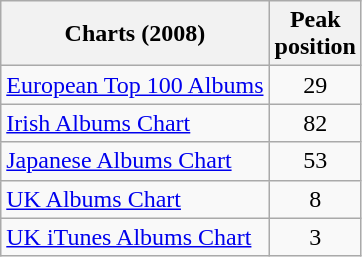<table class="wikitable">
<tr>
<th>Charts (2008)</th>
<th>Peak<br>position</th>
</tr>
<tr>
<td><a href='#'>European Top 100 Albums</a></td>
<td style="text-align:center;">29</td>
</tr>
<tr>
<td><a href='#'>Irish Albums Chart</a></td>
<td style="text-align:center;">82</td>
</tr>
<tr>
<td><a href='#'>Japanese Albums Chart</a></td>
<td style="text-align:center;">53</td>
</tr>
<tr>
<td><a href='#'>UK Albums Chart</a></td>
<td style="text-align:center;">8</td>
</tr>
<tr>
<td><a href='#'>UK iTunes Albums Chart</a></td>
<td style="text-align:center;">3</td>
</tr>
</table>
